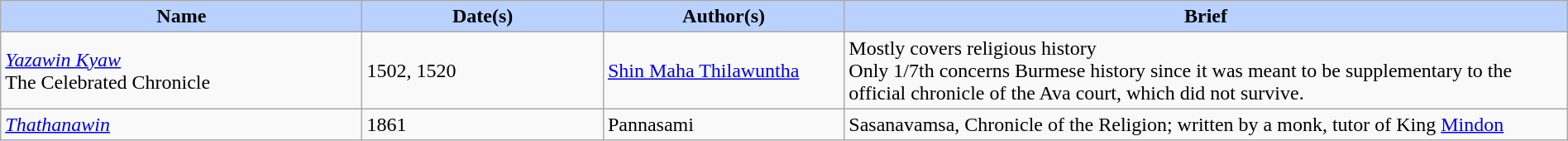<table width=100% class="wikitable sortable" border="1">
<tr>
<th style="background-color:#B9D1FF" width=15%>Name</th>
<th style="background-color:#B9D1FF" width=10%>Date(s)</th>
<th style="background-color:#B9D1FF" width=10%>Author(s)</th>
<th style="background-color:#B9D1FF" width=30%>Brief</th>
</tr>
<tr>
<td><em><a href='#'>Yazawin Kyaw</a></em> <br> The Celebrated Chronicle</td>
<td>1502, 1520</td>
<td><a href='#'>Shin Maha Thilawuntha</a></td>
<td>Mostly covers religious history <br> Only 1/7th concerns Burmese history since it was meant to be supplementary to the official chronicle of the Ava court, which did not survive.</td>
</tr>
<tr>
<td><em><a href='#'>Thathanawin</a></em></td>
<td>1861</td>
<td>Pannasami</td>
<td>Sasanavamsa, Chronicle of the Religion; written by a monk, tutor of King <a href='#'>Mindon</a></td>
</tr>
</table>
